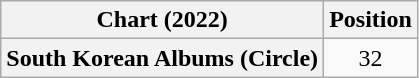<table class="wikitable plainrowheaders" style="text-align:center">
<tr>
<th scope="col">Chart (2022)</th>
<th scope="col">Position</th>
</tr>
<tr>
<th scope="row">South Korean Albums (Circle)</th>
<td>32</td>
</tr>
</table>
